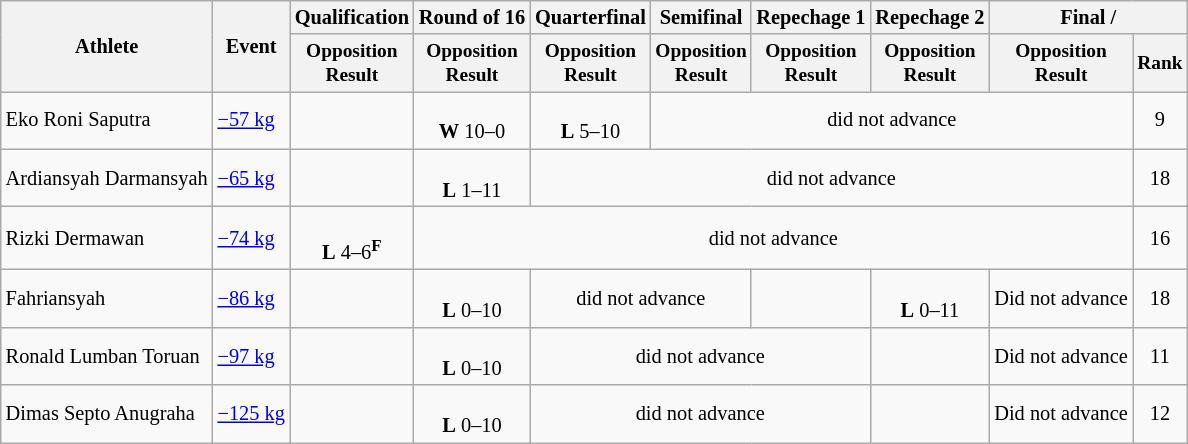<table class=wikitable style=font-size:85%;text-align:center>
<tr>
<th rowspan="2">Athlete</th>
<th rowspan="2">Event</th>
<th>Qualification</th>
<th>Round of 16</th>
<th>Quarterfinal</th>
<th>Semifinal</th>
<th>Repechage 1</th>
<th>Repechage 2</th>
<th colspan=2>Final / </th>
</tr>
<tr style="font-size: 95%">
<th>Opposition<br>Result</th>
<th>Opposition<br>Result</th>
<th>Opposition<br>Result</th>
<th>Opposition<br>Result</th>
<th>Opposition<br>Result</th>
<th>Opposition<br>Result</th>
<th>Opposition<br>Result</th>
<th>Rank</th>
</tr>
<tr>
<td align=left>Eko Roni Saputra</td>
<td align=left><a href='#'>−57 kg</a></td>
<td></td>
<td><br><strong>W</strong> 10–0</td>
<td><br><strong>L</strong> 5–10</td>
<td colspan=4>did not advance</td>
<td>9</td>
</tr>
<tr>
<td align=left>Ardiansyah Darmansyah</td>
<td align=left><a href='#'>−65 kg</a></td>
<td></td>
<td><br><strong>L</strong> 1–11</td>
<td colspan=5>did not advance</td>
<td>18</td>
</tr>
<tr>
<td align=left>Rizki Dermawan</td>
<td align=left><a href='#'>−74 kg</a></td>
<td><br><strong>L</strong> 4–6<sup><strong>F</strong></sup></td>
<td colspan=6>did not advance</td>
<td>16</td>
</tr>
<tr>
<td align=left>Fahriansyah</td>
<td align=left><a href='#'>−86 kg</a></td>
<td></td>
<td><br><strong>L</strong> 0–10</td>
<td colspan=2>did not advance</td>
<td></td>
<td><br><strong>L</strong> 0–11</td>
<td>Did not advance</td>
<td>18</td>
</tr>
<tr>
<td align=left>Ronald Lumban Toruan</td>
<td align=left><a href='#'>−97 kg</a></td>
<td></td>
<td><br><strong>L</strong> 0–10</td>
<td colspan=3>did not advance</td>
<td></td>
<td>Did not advance</td>
<td>11</td>
</tr>
<tr>
<td align=left>Dimas Septo Anugraha</td>
<td align=left><a href='#'>−125 kg</a></td>
<td></td>
<td><br><strong>L</strong> 0–10</td>
<td colspan=3>did not advance</td>
<td></td>
<td>Did not advance</td>
<td>12</td>
</tr>
</table>
